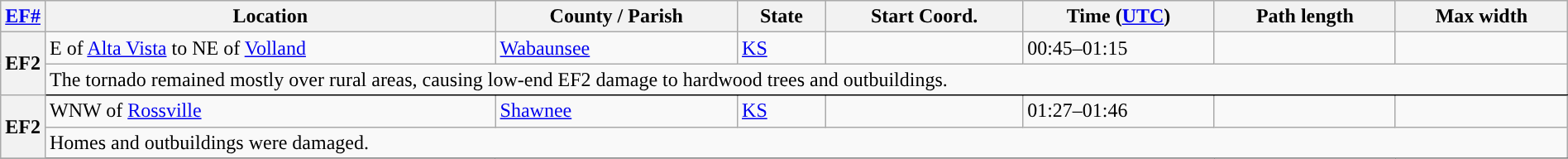<table class="wikitable sortable" style="width:100%;">
<tr>
<th scope="col" width="2%" align="center"><a href='#'>EF#</a></th>
<th scope="col" align="center" class="unsortable">Location</th>
<th scope="col" align="center" class="unsortable">County / Parish</th>
<th scope="col" align="center">State</th>
<th scope="col" align="center">Start Coord.</th>
<th scope="col" align="center">Time (<a href='#'>UTC</a>)</th>
<th scope="col" align="center">Path length</th>
<th scope="col" align="center">Max width</th>
</tr>
<tr>
<th scope="row" rowspan="2" style="background-color:#">EF2</th>
<td>E of <a href='#'>Alta Vista</a> to NE of <a href='#'>Volland</a></td>
<td><a href='#'>Wabaunsee</a></td>
<td><a href='#'>KS</a></td>
<td></td>
<td>00:45–01:15</td>
<td></td>
<td></td>
</tr>
<tr class="expand-child">
<td colspan="8" style=" border-bottom: 1px solid black;">The tornado remained mostly over rural areas, causing low-end EF2 damage to hardwood trees and outbuildings.</td>
</tr>
<tr>
<th scope="row" rowspan="2" style="background-color:#">EF2</th>
<td>WNW of <a href='#'>Rossville</a></td>
<td><a href='#'>Shawnee</a></td>
<td><a href='#'>KS</a></td>
<td></td>
<td>01:27–01:46</td>
<td></td>
<td></td>
</tr>
<tr class="expand-child">
<td colspan="8" style=" border-bottom: 1px solid black;">Homes and outbuildings were damaged.</td>
</tr>
<tr>
</tr>
</table>
